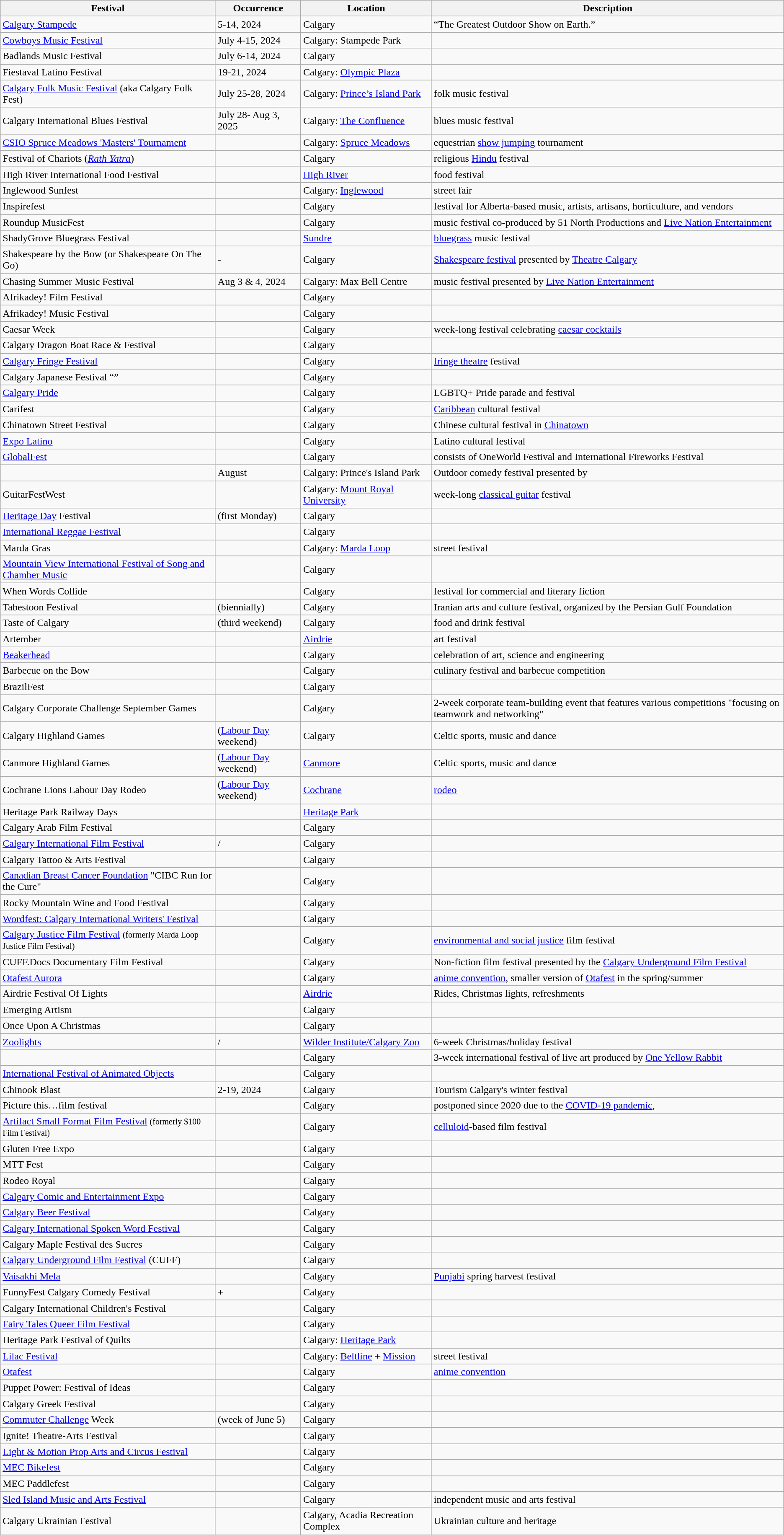<table class="wikitable sortable">
<tr>
<th>Festival</th>
<th>Occurrence</th>
<th>Location</th>
<th>Description</th>
</tr>
<tr>
<td><a href='#'>Calgary Stampede</a></td>
<td> 5-14, 2024</td>
<td>Calgary</td>
<td>“The Greatest Outdoor Show on Earth.”</td>
</tr>
<tr>
<td><a href='#'>Cowboys Music Festival</a></td>
<td>July 4-15, 2024</td>
<td>Calgary: Stampede Park</td>
<td></td>
</tr>
<tr>
<td>Badlands Music Festival</td>
<td>July 6-14, 2024</td>
<td>Calgary</td>
<td></td>
</tr>
<tr>
<td>Fiestaval Latino Festival</td>
<td> 19-21, 2024</td>
<td>Calgary: <a href='#'>Olympic Plaza</a></td>
<td></td>
</tr>
<tr>
<td><a href='#'>Calgary Folk Music Festival</a> (aka Calgary Folk Fest)</td>
<td>July 25-28, 2024</td>
<td>Calgary: <a href='#'>Prince’s Island Park</a></td>
<td>folk music festival</td>
</tr>
<tr>
<td>Calgary International Blues Festival</td>
<td>July 28- Aug 3, 2025</td>
<td>Calgary: <a href='#'>The Confluence</a></td>
<td>blues music festival</td>
</tr>
<tr>
<td><a href='#'>CSIO Spruce Meadows 'Masters' Tournament</a></td>
<td></td>
<td>Calgary: <a href='#'>Spruce Meadows</a></td>
<td>equestrian <a href='#'>show jumping</a> tournament</td>
</tr>
<tr>
<td>Festival of Chariots (<a href='#'><em>Rath Yatra</em></a>)</td>
<td></td>
<td>Calgary</td>
<td>religious <a href='#'>Hindu</a> festival</td>
</tr>
<tr>
<td>High River International Food Festival</td>
<td></td>
<td><a href='#'>High River</a></td>
<td>food festival</td>
</tr>
<tr>
<td>Inglewood Sunfest</td>
<td></td>
<td>Calgary: <a href='#'>Inglewood</a></td>
<td>street fair</td>
</tr>
<tr>
<td>Inspirefest</td>
<td></td>
<td>Calgary</td>
<td>festival for Alberta-based music, artists, artisans, horticulture, and vendors</td>
</tr>
<tr>
<td>Roundup MusicFest</td>
<td></td>
<td>Calgary</td>
<td>music festival co-produced by 51 North Productions and <a href='#'>Live Nation Entertainment</a></td>
</tr>
<tr>
<td>ShadyGrove Bluegrass Festival</td>
<td></td>
<td><a href='#'>Sundre</a></td>
<td><a href='#'>bluegrass</a> music festival</td>
</tr>
<tr>
<td>Shakespeare by the Bow (or Shakespeare On The Go)</td>
<td> - </td>
<td>Calgary</td>
<td><a href='#'>Shakespeare festival</a> presented by <a href='#'>Theatre Calgary</a></td>
</tr>
<tr>
<td>Chasing Summer Music Festival</td>
<td>Aug 3 & 4, 2024</td>
<td>Calgary: Max Bell Centre</td>
<td>music festival presented by <a href='#'>Live Nation Entertainment</a></td>
</tr>
<tr>
<td>Afrikadey! Film Festival</td>
<td></td>
<td>Calgary</td>
<td></td>
</tr>
<tr>
<td>Afrikadey! Music Festival</td>
<td></td>
<td>Calgary</td>
<td></td>
</tr>
<tr>
<td>Caesar Week</td>
<td></td>
<td>Calgary</td>
<td>week-long festival celebrating <a href='#'>caesar cocktails</a></td>
</tr>
<tr>
<td>Calgary Dragon Boat Race & Festival</td>
<td></td>
<td>Calgary</td>
<td></td>
</tr>
<tr>
<td><a href='#'>Calgary Fringe Festival</a></td>
<td></td>
<td>Calgary</td>
<td><a href='#'>fringe theatre</a> festival</td>
</tr>
<tr>
<td>Calgary Japanese Festival “”</td>
<td></td>
<td>Calgary</td>
<td></td>
</tr>
<tr>
<td><a href='#'>Calgary Pride</a></td>
<td></td>
<td>Calgary</td>
<td>LGBTQ+ Pride parade and festival</td>
</tr>
<tr>
<td>Carifest</td>
<td></td>
<td>Calgary</td>
<td><a href='#'>Caribbean</a> cultural festival</td>
</tr>
<tr>
<td>Chinatown Street Festival</td>
<td></td>
<td>Calgary</td>
<td>Chinese cultural festival in <a href='#'>Chinatown</a></td>
</tr>
<tr>
<td><a href='#'>Expo Latino</a></td>
<td></td>
<td>Calgary</td>
<td>Latino cultural festival</td>
</tr>
<tr>
<td><a href='#'>GlobalFest</a></td>
<td></td>
<td>Calgary</td>
<td>consists of OneWorld Festival and International Fireworks Festival</td>
</tr>
<tr>
<td></td>
<td>August</td>
<td>Calgary: Prince's Island Park</td>
<td>Outdoor comedy festival presented by </td>
</tr>
<tr>
<td>GuitarFestWest</td>
<td></td>
<td>Calgary: <a href='#'>Mount Royal University</a></td>
<td>week-long <a href='#'>classical guitar</a> festival</td>
</tr>
<tr>
<td><a href='#'>Heritage Day</a> Festival</td>
<td> (first Monday)</td>
<td>Calgary</td>
<td></td>
</tr>
<tr>
<td><a href='#'>International Reggae Festival</a></td>
<td></td>
<td>Calgary</td>
<td></td>
</tr>
<tr>
<td>Marda Gras</td>
<td></td>
<td>Calgary: <a href='#'>Marda Loop</a></td>
<td>street festival</td>
</tr>
<tr>
<td><a href='#'>Mountain View International Festival of Song and Chamber Music</a></td>
<td></td>
<td>Calgary</td>
<td></td>
</tr>
<tr>
<td>When Words Collide</td>
<td></td>
<td>Calgary</td>
<td>festival for commercial and literary fiction</td>
</tr>
<tr>
<td>Tabestoon Festival</td>
<td> (biennially)</td>
<td>Calgary</td>
<td>Iranian arts and culture festival, organized by the Persian Gulf Foundation</td>
</tr>
<tr>
<td>Taste of Calgary</td>
<td> (third weekend)</td>
<td>Calgary</td>
<td>food and drink festival</td>
</tr>
<tr>
<td>Artember</td>
<td></td>
<td><a href='#'>Airdrie</a></td>
<td>art festival</td>
</tr>
<tr>
<td><a href='#'>Beakerhead</a></td>
<td></td>
<td>Calgary</td>
<td>celebration of art, science and engineering</td>
</tr>
<tr>
<td>Barbecue on the Bow</td>
<td></td>
<td>Calgary</td>
<td>culinary festival and barbecue competition</td>
</tr>
<tr>
<td>BrazilFest</td>
<td></td>
<td>Calgary</td>
<td></td>
</tr>
<tr>
<td>Calgary Corporate Challenge September Games</td>
<td></td>
<td>Calgary</td>
<td>2-week corporate team-building event that features various competitions "focusing on teamwork and networking"</td>
</tr>
<tr>
<td>Calgary Highland Games</td>
<td> (<a href='#'>Labour Day</a> weekend)</td>
<td>Calgary</td>
<td>Celtic sports, music and dance</td>
</tr>
<tr>
<td>Canmore Highland Games</td>
<td> (<a href='#'>Labour Day</a> weekend)</td>
<td><a href='#'>Canmore</a></td>
<td>Celtic sports, music and dance</td>
</tr>
<tr>
<td>Cochrane Lions Labour Day Rodeo</td>
<td> (<a href='#'>Labour Day</a> weekend)</td>
<td><a href='#'>Cochrane</a></td>
<td><a href='#'>rodeo</a></td>
</tr>
<tr>
<td>Heritage Park Railway Days</td>
<td></td>
<td><a href='#'>Heritage Park</a></td>
<td></td>
</tr>
<tr>
<td>Calgary Arab Film Festival</td>
<td></td>
<td>Calgary</td>
<td></td>
</tr>
<tr>
<td><a href='#'>Calgary International Film Festival</a></td>
<td> / </td>
<td>Calgary</td>
<td></td>
</tr>
<tr>
<td>Calgary Tattoo & Arts Festival</td>
<td></td>
<td>Calgary</td>
<td></td>
</tr>
<tr>
<td><a href='#'>Canadian Breast Cancer Foundation</a> "CIBC Run for the Cure"</td>
<td></td>
<td>Calgary</td>
<td></td>
</tr>
<tr>
<td>Rocky Mountain Wine and Food Festival</td>
<td></td>
<td>Calgary</td>
<td></td>
</tr>
<tr>
<td><a href='#'>Wordfest: Calgary International Writers' Festival</a></td>
<td></td>
<td>Calgary</td>
<td></td>
</tr>
<tr>
<td><a href='#'>Calgary Justice Film Festival</a> <small>(formerly Marda Loop Justice Film Festival)</small></td>
<td></td>
<td>Calgary</td>
<td><a href='#'>environmental and social justice</a> film festival</td>
</tr>
<tr>
<td>CUFF.Docs Documentary Film Festival</td>
<td></td>
<td>Calgary</td>
<td>Non-fiction film festival presented by the <a href='#'>Calgary Underground Film Festival</a></td>
</tr>
<tr>
<td><a href='#'>Otafest Aurora</a></td>
<td></td>
<td>Calgary</td>
<td><a href='#'>anime convention</a>, smaller version of <a href='#'>Otafest</a> in the spring/summer</td>
</tr>
<tr>
<td>Airdrie Festival Of Lights</td>
<td></td>
<td><a href='#'>Airdrie</a></td>
<td>Rides, Christmas lights, refreshments</td>
</tr>
<tr>
<td>Emerging Artism</td>
<td></td>
<td>Calgary</td>
<td></td>
</tr>
<tr>
<td>Once Upon A Christmas</td>
<td></td>
<td>Calgary</td>
<td></td>
</tr>
<tr>
<td><a href='#'>Zoolights</a></td>
<td> / </td>
<td><a href='#'>Wilder Institute/Calgary Zoo</a></td>
<td>6-week Christmas/holiday festival</td>
</tr>
<tr>
<td></td>
<td></td>
<td>Calgary</td>
<td>3-week international festival of live art produced by <a href='#'>One Yellow Rabbit</a></td>
</tr>
<tr>
<td><a href='#'>International Festival of Animated Objects</a></td>
<td></td>
<td>Calgary</td>
<td></td>
</tr>
<tr>
<td>Chinook Blast</td>
<td> 2-19, 2024</td>
<td>Calgary</td>
<td>Tourism Calgary's winter festival</td>
</tr>
<tr>
<td>Picture this…film festival</td>
<td></td>
<td>Calgary</td>
<td>postponed since 2020 due to the <a href='#'>COVID-19 pandemic</a>, </td>
</tr>
<tr>
<td><a href='#'>Artifact Small Format Film Festival</a> <small>(formerly $100 Film Festival)</small></td>
<td></td>
<td>Calgary</td>
<td><a href='#'>celluloid</a>-based film festival</td>
</tr>
<tr>
<td>Gluten Free Expo</td>
<td></td>
<td>Calgary</td>
<td></td>
</tr>
<tr>
<td>MTT Fest</td>
<td></td>
<td>Calgary</td>
<td></td>
</tr>
<tr>
<td>Rodeo Royal</td>
<td></td>
<td>Calgary</td>
<td></td>
</tr>
<tr>
<td><a href='#'>Calgary Comic and Entertainment Expo</a></td>
<td></td>
<td>Calgary</td>
<td></td>
</tr>
<tr>
<td><a href='#'>Calgary Beer Festival</a></td>
<td></td>
<td>Calgary</td>
<td></td>
</tr>
<tr>
<td><a href='#'>Calgary International Spoken Word Festival</a></td>
<td></td>
<td>Calgary</td>
<td></td>
</tr>
<tr>
<td>Calgary Maple Festival des Sucres</td>
<td></td>
<td>Calgary</td>
<td></td>
</tr>
<tr>
<td><a href='#'>Calgary Underground Film Festival</a> (CUFF)</td>
<td></td>
<td>Calgary</td>
<td></td>
</tr>
<tr>
<td><a href='#'>Vaisakhi Mela</a></td>
<td></td>
<td>Calgary</td>
<td><a href='#'>Punjabi</a> spring harvest festival</td>
</tr>
<tr>
<td>FunnyFest Calgary Comedy Festival</td>
<td> + </td>
<td>Calgary</td>
<td></td>
</tr>
<tr>
<td>Calgary International Children's Festival</td>
<td></td>
<td>Calgary</td>
<td></td>
</tr>
<tr>
<td><a href='#'>Fairy Tales Queer Film Festival</a></td>
<td></td>
<td>Calgary</td>
<td></td>
</tr>
<tr>
<td>Heritage Park Festival of Quilts</td>
<td></td>
<td>Calgary: <a href='#'>Heritage Park</a></td>
<td></td>
</tr>
<tr>
<td><a href='#'>Lilac Festival</a></td>
<td></td>
<td>Calgary: <a href='#'>Beltline</a> + <a href='#'>Mission</a></td>
<td>street festival</td>
</tr>
<tr>
<td><a href='#'>Otafest</a></td>
<td></td>
<td>Calgary</td>
<td><a href='#'>anime convention</a></td>
</tr>
<tr>
<td>Puppet Power: Festival of Ideas</td>
<td></td>
<td>Calgary</td>
<td></td>
</tr>
<tr>
<td>Calgary Greek Festival</td>
<td></td>
<td>Calgary</td>
<td></td>
</tr>
<tr>
<td><a href='#'>Commuter Challenge</a> Week</td>
<td> (week of June 5)</td>
<td>Calgary</td>
<td></td>
</tr>
<tr>
<td>Ignite! Theatre-Arts Festival</td>
<td></td>
<td>Calgary</td>
<td></td>
</tr>
<tr>
<td><a href='#'>Light & Motion Prop Arts and Circus Festival</a></td>
<td></td>
<td>Calgary</td>
<td></td>
</tr>
<tr>
<td><a href='#'>MEC Bikefest</a></td>
<td></td>
<td>Calgary</td>
<td></td>
</tr>
<tr>
<td>MEC Paddlefest</td>
<td></td>
<td>Calgary</td>
<td></td>
</tr>
<tr>
<td><a href='#'>Sled Island Music and Arts Festival</a></td>
<td></td>
<td>Calgary</td>
<td>independent music and arts festival</td>
</tr>
<tr>
<td>Calgary Ukrainian Festival</td>
<td></td>
<td>Calgary, Acadia Recreation Complex</td>
<td>Ukrainian culture and heritage</td>
</tr>
</table>
